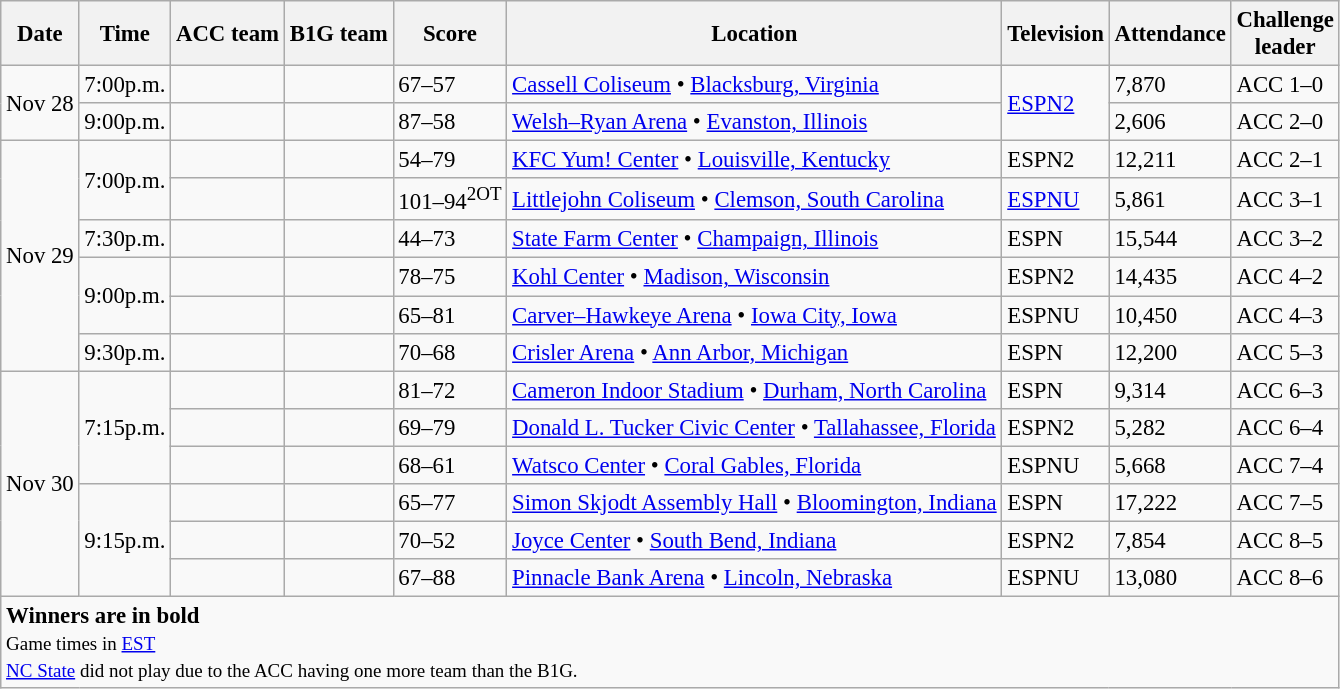<table class="wikitable" style="font-size: 95%">
<tr>
<th>Date</th>
<th>Time</th>
<th>ACC team</th>
<th>B1G team</th>
<th>Score</th>
<th>Location</th>
<th>Television</th>
<th>Attendance</th>
<th>Challenge<br>leader</th>
</tr>
<tr>
<td rowspan=2>Nov 28</td>
<td>7:00p.m.</td>
<td></td>
<td></td>
<td>67–57</td>
<td><a href='#'>Cassell Coliseum</a> • <a href='#'>Blacksburg, Virginia</a></td>
<td rowspan=2><a href='#'>ESPN2</a></td>
<td>7,870</td>
<td>ACC 1–0</td>
</tr>
<tr>
<td>9:00p.m.</td>
<td></td>
<td></td>
<td>87–58</td>
<td><a href='#'>Welsh–Ryan Arena</a> • <a href='#'>Evanston, Illinois</a></td>
<td>2,606</td>
<td>ACC 2–0</td>
</tr>
<tr>
<td rowspan=6>Nov 29</td>
<td rowspan=2>7:00p.m.</td>
<td></td>
<td></td>
<td>54–79</td>
<td><a href='#'>KFC Yum! Center</a> • <a href='#'>Louisville, Kentucky</a></td>
<td>ESPN2</td>
<td>12,211</td>
<td>ACC 2–1</td>
</tr>
<tr>
<td></td>
<td></td>
<td>101–94<sup>2OT</sup></td>
<td><a href='#'>Littlejohn Coliseum</a> • <a href='#'>Clemson, South Carolina</a></td>
<td><a href='#'>ESPNU</a></td>
<td>5,861</td>
<td>ACC 3–1</td>
</tr>
<tr>
<td>7:30p.m.</td>
<td></td>
<td></td>
<td>44–73</td>
<td><a href='#'>State Farm Center</a> • <a href='#'>Champaign, Illinois</a></td>
<td>ESPN</td>
<td>15,544</td>
<td>ACC 3–2</td>
</tr>
<tr>
<td rowspan=2>9:00p.m.</td>
<td></td>
<td></td>
<td>78–75</td>
<td><a href='#'>Kohl Center</a> • <a href='#'>Madison, Wisconsin</a></td>
<td>ESPN2</td>
<td>14,435</td>
<td>ACC 4–2</td>
</tr>
<tr>
<td></td>
<td></td>
<td>65–81</td>
<td><a href='#'>Carver–Hawkeye Arena</a> • <a href='#'>Iowa City, Iowa</a></td>
<td>ESPNU</td>
<td>10,450</td>
<td>ACC 4–3</td>
</tr>
<tr>
<td>9:30p.m.</td>
<td></td>
<td></td>
<td>70–68</td>
<td><a href='#'>Crisler Arena</a> • <a href='#'>Ann Arbor, Michigan</a></td>
<td>ESPN</td>
<td>12,200</td>
<td>ACC 5–3</td>
</tr>
<tr>
<td rowspan=6>Nov 30</td>
<td rowspan=3>7:15p.m.</td>
<td></td>
<td></td>
<td>81–72</td>
<td><a href='#'>Cameron Indoor Stadium</a> • <a href='#'>Durham, North Carolina</a></td>
<td>ESPN</td>
<td>9,314</td>
<td>ACC 6–3</td>
</tr>
<tr>
<td></td>
<td></td>
<td>69–79</td>
<td><a href='#'>Donald L. Tucker Civic Center</a> • <a href='#'>Tallahassee, Florida</a></td>
<td>ESPN2</td>
<td>5,282</td>
<td>ACC 6–4</td>
</tr>
<tr>
<td></td>
<td></td>
<td>68–61</td>
<td><a href='#'>Watsco Center</a> • <a href='#'>Coral Gables, Florida</a></td>
<td>ESPNU</td>
<td>5,668</td>
<td>ACC 7–4</td>
</tr>
<tr>
<td rowspan=3>9:15p.m.</td>
<td></td>
<td></td>
<td>65–77</td>
<td><a href='#'>Simon Skjodt Assembly Hall</a> • <a href='#'>Bloomington, Indiana</a></td>
<td>ESPN</td>
<td>17,222</td>
<td>ACC 7–5</td>
</tr>
<tr>
<td></td>
<td></td>
<td>70–52</td>
<td><a href='#'>Joyce Center</a> • <a href='#'>South Bend, Indiana</a></td>
<td>ESPN2</td>
<td>7,854</td>
<td>ACC 8–5</td>
</tr>
<tr>
<td></td>
<td></td>
<td>67–88</td>
<td><a href='#'>Pinnacle Bank Arena</a> • <a href='#'>Lincoln, Nebraska</a></td>
<td>ESPNU</td>
<td>13,080</td>
<td>ACC 8–6</td>
</tr>
<tr>
<td colspan=9><strong>Winners are in bold</strong><br><small>Game times in <a href='#'>EST</a><br><a href='#'>NC State</a> did not play due to the ACC having one more team than the B1G.</small></td>
</tr>
</table>
